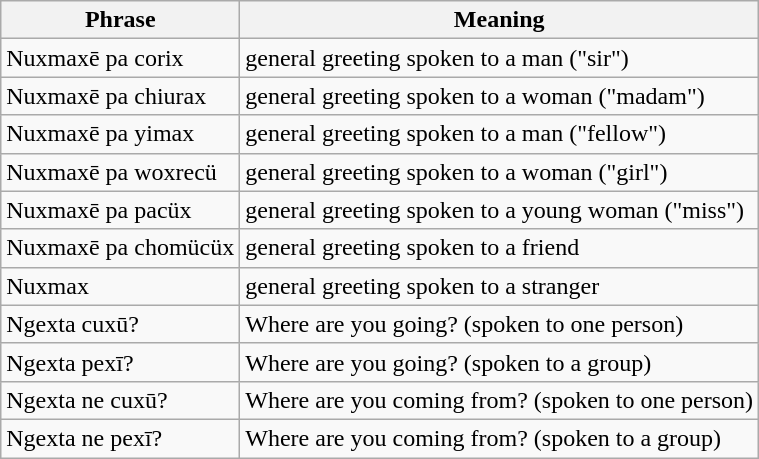<table class="wikitable">
<tr>
<th>Phrase</th>
<th>Meaning</th>
</tr>
<tr>
<td>Nuxmaxē pa corix</td>
<td>general greeting spoken to a man ("sir")</td>
</tr>
<tr>
<td>Nuxmaxē pa chiurax</td>
<td>general greeting spoken to a woman ("madam")</td>
</tr>
<tr>
<td>Nuxmaxē pa yimax</td>
<td>general greeting spoken to a man ("fellow")</td>
</tr>
<tr>
<td>Nuxmaxē pa woxrecü</td>
<td>general greeting spoken to a woman ("girl")</td>
</tr>
<tr>
<td>Nuxmaxē pa pacüx</td>
<td>general greeting spoken to a young woman ("miss")</td>
</tr>
<tr>
<td>Nuxmaxē pa chomücüx</td>
<td>general greeting spoken to a friend</td>
</tr>
<tr>
<td>Nuxmax</td>
<td>general greeting spoken to a stranger</td>
</tr>
<tr>
<td>Ngexta cuxū?</td>
<td>Where are you going? (spoken to one person)</td>
</tr>
<tr>
<td>Ngexta pexī?</td>
<td>Where are you going? (spoken to a group)</td>
</tr>
<tr>
<td>Ngexta ne cuxū?</td>
<td>Where are you coming from? (spoken to one person)</td>
</tr>
<tr>
<td>Ngexta ne pexī?</td>
<td>Where are you coming from? (spoken to a group)</td>
</tr>
</table>
